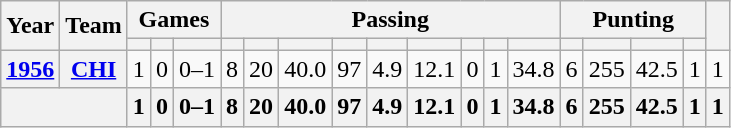<table class="wikitable" style="text-align: center;">
<tr>
<th rowspan="2">Year</th>
<th rowspan="2">Team</th>
<th colspan="3">Games</th>
<th colspan="9">Passing</th>
<th colspan="4">Punting</th>
<th rowspan="2"></th>
</tr>
<tr>
<th></th>
<th></th>
<th></th>
<th></th>
<th></th>
<th></th>
<th></th>
<th></th>
<th></th>
<th></th>
<th></th>
<th></th>
<th></th>
<th></th>
<th></th>
<th></th>
</tr>
<tr>
<th><a href='#'>1956</a></th>
<th><a href='#'>CHI</a></th>
<td>1</td>
<td>0</td>
<td>0–1</td>
<td>8</td>
<td>20</td>
<td>40.0</td>
<td>97</td>
<td>4.9</td>
<td>12.1</td>
<td>0</td>
<td>1</td>
<td>34.8</td>
<td>6</td>
<td>255</td>
<td>42.5</td>
<td>1</td>
<td>1</td>
</tr>
<tr>
<th colspan="2"></th>
<th>1</th>
<th>0</th>
<th>0–1</th>
<th>8</th>
<th>20</th>
<th>40.0</th>
<th>97</th>
<th>4.9</th>
<th>12.1</th>
<th>0</th>
<th>1</th>
<th>34.8</th>
<th>6</th>
<th>255</th>
<th>42.5</th>
<th>1</th>
<th>1</th>
</tr>
</table>
